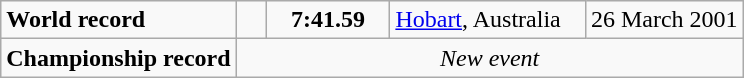<table class="wikitable">
<tr>
<td><strong>World record</strong></td>
<td style="padding-right:1em"></td>
<td style="text-align:center;padding-left:1em; padding-right:1em;"><strong>7:41.59</strong></td>
<td style="padding-right:1em"><a href='#'>Hobart</a>, Australia</td>
<td align=right>26 March 2001</td>
</tr>
<tr>
<td><strong>Championship record</strong></td>
<td colspan="5" style="text-align:center;"><em>New event</em></td>
</tr>
</table>
